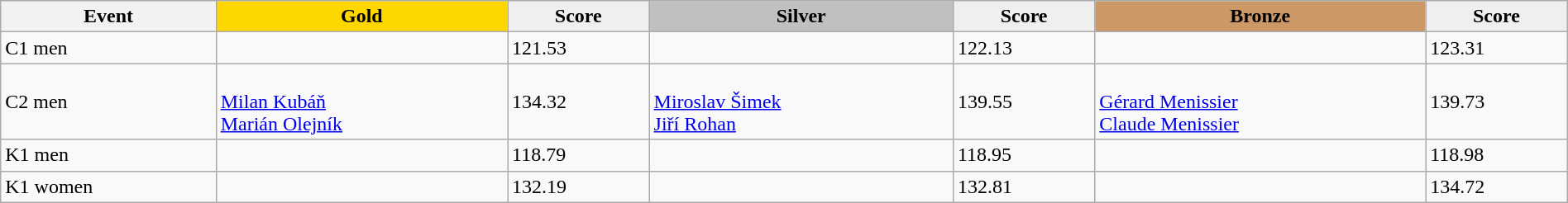<table class="wikitable" width=100%>
<tr>
<th>Event</th>
<td align=center bgcolor="gold"><strong>Gold</strong></td>
<td align=center bgcolor="EFEFEF"><strong>Score</strong></td>
<td align=center bgcolor="silver"><strong>Silver</strong></td>
<td align=center bgcolor="EFEFEF"><strong>Score</strong></td>
<td align=center bgcolor="CC9966"><strong>Bronze</strong></td>
<td align=center bgcolor="EFEFEF"><strong>Score</strong></td>
</tr>
<tr>
<td>C1 men</td>
<td></td>
<td>121.53</td>
<td></td>
<td>122.13</td>
<td></td>
<td>123.31</td>
</tr>
<tr>
<td>C2 men</td>
<td><br><a href='#'>Milan Kubáň</a><br><a href='#'>Marián Olejník</a></td>
<td>134.32</td>
<td><br><a href='#'>Miroslav Šimek</a><br><a href='#'>Jiří Rohan</a></td>
<td>139.55</td>
<td><br><a href='#'>Gérard Menissier</a><br><a href='#'>Claude Menissier</a></td>
<td>139.73</td>
</tr>
<tr>
<td>K1 men</td>
<td></td>
<td>118.79</td>
<td></td>
<td>118.95</td>
<td></td>
<td>118.98</td>
</tr>
<tr>
<td>K1 women</td>
<td></td>
<td>132.19</td>
<td></td>
<td>132.81</td>
<td></td>
<td>134.72</td>
</tr>
</table>
